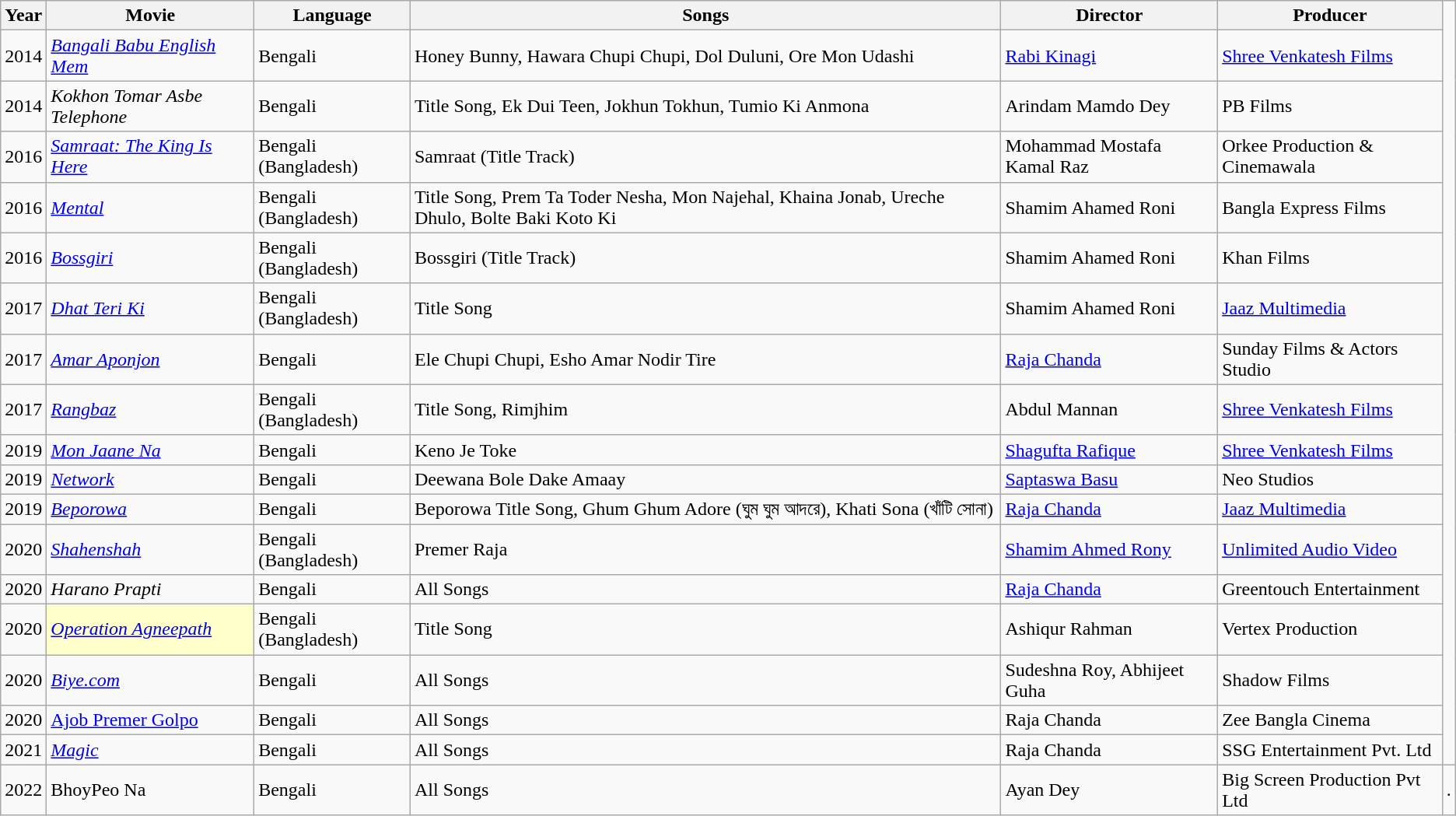<table class="wikitable sortable">
<tr>
<th>Year</th>
<th>Movie</th>
<th>Language</th>
<th>Songs</th>
<th>Director</th>
<th>Producer</th>
</tr>
<tr>
<td>2014</td>
<td><em><a href='#'>Bangali Babu English Mem</a></em></td>
<td>Bengali</td>
<td>Honey Bunny, Hawara Chupi Chupi, Dol Duluni, Ore Mon Udashi</td>
<td><a href='#'>Rabi Kinagi</a></td>
<td><a href='#'>Shree Venkatesh Films</a></td>
</tr>
<tr>
<td>2014</td>
<td><em>Kokhon Tomar Asbe Telephone</em></td>
<td>Bengali</td>
<td>Title Song, Ek Dui Teen, Jokhun Tokhun, Tumio Ki Anmona</td>
<td>Arindam Mamdo Dey</td>
<td>PB Films</td>
</tr>
<tr>
<td>2016</td>
<td><em><a href='#'>Samraat: The King Is Here</a></em></td>
<td>Bengali (Bangladesh)</td>
<td>Samraat (Title Track)</td>
<td>Mohammad Mostafa Kamal Raz</td>
<td>Orkee Production & Cinemawala</td>
</tr>
<tr>
<td>2016</td>
<td><em><a href='#'>Mental</a></em></td>
<td>Bengali (Bangladesh)</td>
<td>Title Song, Prem Ta Toder Nesha, Mon Najehal, Khaina Jonab, Ureche Dhulo, Bolte Baki Koto Ki</td>
<td>Shamim Ahamed Roni</td>
<td>Bangla Express Films</td>
</tr>
<tr>
<td>2016</td>
<td><em><a href='#'>Bossgiri</a></em></td>
<td>Bengali (Bangladesh)</td>
<td>Bossgiri (Title Track)</td>
<td>Shamim Ahamed Roni</td>
<td>Khan Films</td>
</tr>
<tr>
<td>2017</td>
<td><em><a href='#'>Dhat Teri Ki</a></em></td>
<td>Bengali (Bangladesh)</td>
<td>Title Song</td>
<td>Shamim Ahamed Roni</td>
<td><a href='#'>Jaaz Multimedia</a></td>
</tr>
<tr>
<td>2017</td>
<td><em><a href='#'>Amar Aponjon</a></em></td>
<td>Bengali</td>
<td>Ele Chupi Chupi, Esho Amar Nodir Tire</td>
<td><a href='#'>Raja Chanda</a></td>
<td>Sunday Films & Actors Studio</td>
</tr>
<tr>
<td>2017</td>
<td><em><a href='#'>Rangbaz</a></em></td>
<td>Bengali (Bangladesh)</td>
<td>Title Song, Rimjhim</td>
<td>Abdul Mannan</td>
<td><a href='#'>Shree Venkatesh Films</a></td>
</tr>
<tr>
<td>2019</td>
<td><em><a href='#'>Mon Jaane Na</a></em></td>
<td>Bengali</td>
<td>Keno Je Toke</td>
<td><a href='#'>Shagufta Rafique</a></td>
<td><a href='#'>Shree Venkatesh Films</a></td>
</tr>
<tr>
<td>2019</td>
<td><em><a href='#'>Network</a></em></td>
<td>Bengali</td>
<td>Deewana Bole Dake Amaay</td>
<td><a href='#'>Saptaswa Basu</a></td>
<td>Neo Studios</td>
</tr>
<tr>
<td>2019</td>
<td><em><a href='#'>Beporowa</a></em></td>
<td>Bengali</td>
<td>Beporowa Title Song, Ghum Ghum Adore (ঘুম ঘুম আদরে), Khati Sona (খাঁটি সোনা)</td>
<td><a href='#'>Raja Chanda</a></td>
<td><a href='#'>Jaaz Multimedia</a></td>
</tr>
<tr>
<td>2020</td>
<td><em><a href='#'>Shahenshah</a></em></td>
<td>Bengali (Bangladesh)</td>
<td>Premer Raja</td>
<td><a href='#'>Shamim Ahmed Rony</a></td>
<td><a href='#'>Unlimited Audio Video</a></td>
</tr>
<tr>
<td>2020</td>
<td><em>Harano Prapti</em></td>
<td>Bengali</td>
<td>All Songs</td>
<td><a href='#'>Raja Chanda</a></td>
<td>Greentouch Entertainment</td>
</tr>
<tr>
<td>2020</td>
<td style="background:#ffc;"><em><a href='#'>Operation Agneepath</a></em></td>
<td>Bengali (Bangladesh)</td>
<td>Title Song</td>
<td>Ashiqur Rahman</td>
<td>Vertex Production</td>
</tr>
<tr>
<td>2020</td>
<td><em><a href='#'>Biye.com</a></em></td>
<td>Bengali</td>
<td>All Songs</td>
<td>Sudeshna Roy, Abhijeet Guha</td>
<td>Shadow Films</td>
</tr>
<tr>
<td>2020</td>
<td><a href='#'>Ajob Premer Golpo</a></td>
<td>Bengali</td>
<td>All Songs</td>
<td>Raja Chanda</td>
<td>Zee Bangla Cinema</td>
</tr>
<tr>
<td>2021</td>
<td><em><a href='#'>Magic</a> </em></td>
<td>Bengali</td>
<td>All Songs</td>
<td>Raja Chanda</td>
<td>SSG Entertainment Pvt. Ltd</td>
</tr>
<tr>
<td>2022</td>
<td>BhoyPeo Na</td>
<td>Bengali</td>
<td>All Songs</td>
<td>Ayan Dey</td>
<td>Big Screen Production Pvt Ltd</td>
<td>.</td>
</tr>
</table>
